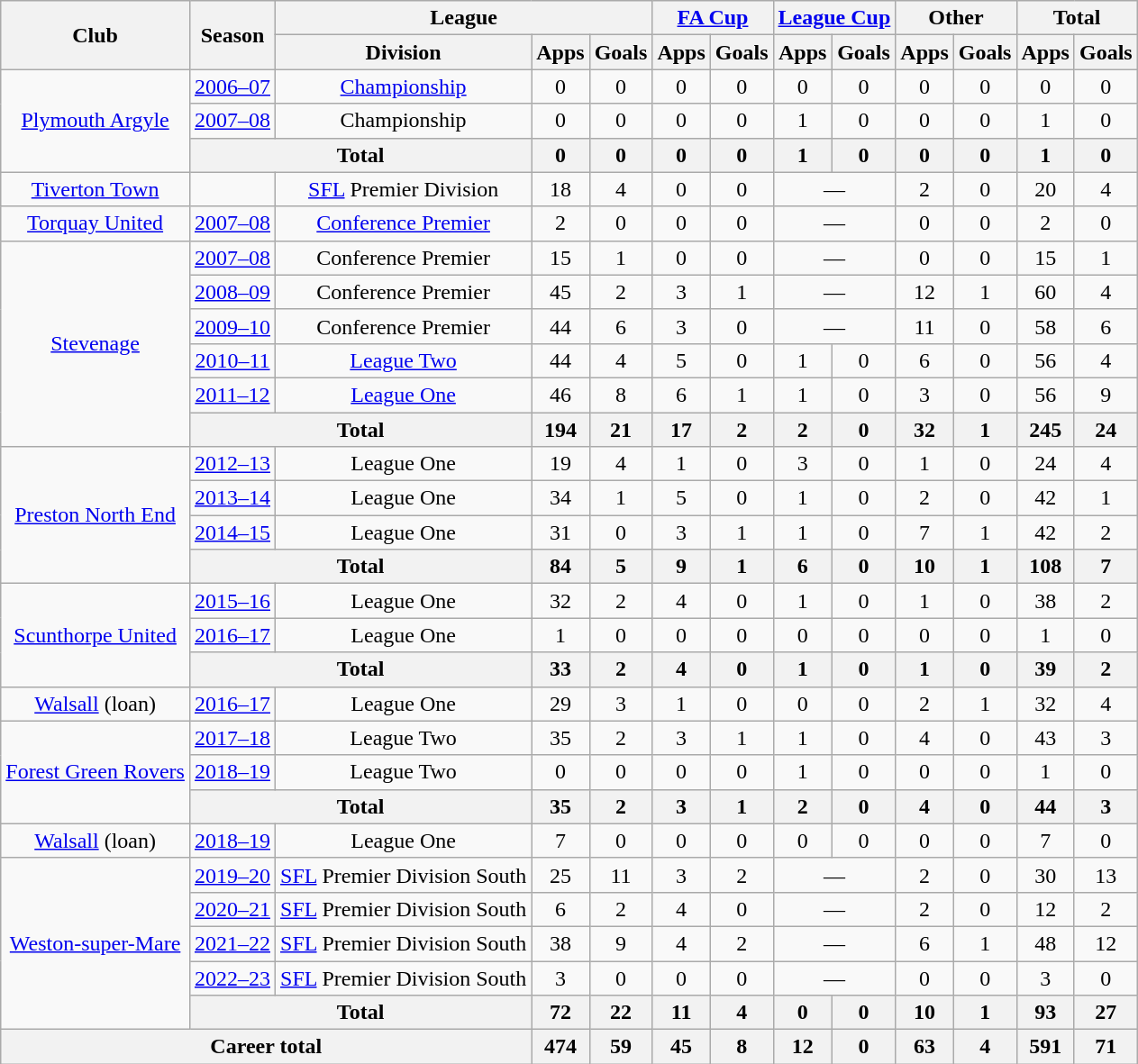<table class="wikitable" style="text-align:center">
<tr>
<th rowspan="2">Club</th>
<th rowspan="2">Season</th>
<th colspan="3">League</th>
<th colspan="2"><a href='#'>FA Cup</a></th>
<th colspan="2"><a href='#'>League Cup</a></th>
<th colspan="2">Other</th>
<th colspan="2">Total</th>
</tr>
<tr>
<th>Division</th>
<th>Apps</th>
<th>Goals</th>
<th>Apps</th>
<th>Goals</th>
<th>Apps</th>
<th>Goals</th>
<th>Apps</th>
<th>Goals</th>
<th>Apps</th>
<th>Goals</th>
</tr>
<tr>
<td rowspan="3"><a href='#'>Plymouth Argyle</a></td>
<td><a href='#'>2006–07</a></td>
<td><a href='#'>Championship</a></td>
<td>0</td>
<td>0</td>
<td>0</td>
<td>0</td>
<td>0</td>
<td>0</td>
<td>0</td>
<td>0</td>
<td>0</td>
<td>0</td>
</tr>
<tr>
<td><a href='#'>2007–08</a></td>
<td>Championship</td>
<td>0</td>
<td>0</td>
<td>0</td>
<td>0</td>
<td>1</td>
<td>0</td>
<td>0</td>
<td>0</td>
<td>1</td>
<td>0</td>
</tr>
<tr>
<th colspan="2">Total</th>
<th>0</th>
<th>0</th>
<th>0</th>
<th>0</th>
<th>1</th>
<th>0</th>
<th>0</th>
<th>0</th>
<th>1</th>
<th>0</th>
</tr>
<tr>
<td rowspan="1"><a href='#'>Tiverton Town</a></td>
<td></td>
<td><a href='#'>SFL</a> Premier Division</td>
<td>18</td>
<td>4</td>
<td>0</td>
<td>0</td>
<td colspan=2>—</td>
<td>2</td>
<td>0</td>
<td>20</td>
<td>4</td>
</tr>
<tr>
<td rowspan="1"><a href='#'>Torquay United</a></td>
<td><a href='#'>2007–08</a></td>
<td><a href='#'>Conference Premier</a></td>
<td>2</td>
<td>0</td>
<td>0</td>
<td>0</td>
<td colspan=2>—</td>
<td>0</td>
<td>0</td>
<td>2</td>
<td>0</td>
</tr>
<tr>
<td rowspan="6"><a href='#'>Stevenage</a></td>
<td><a href='#'>2007–08</a></td>
<td>Conference Premier</td>
<td>15</td>
<td>1</td>
<td>0</td>
<td>0</td>
<td colspan=2>—</td>
<td>0</td>
<td>0</td>
<td>15</td>
<td>1</td>
</tr>
<tr>
<td><a href='#'>2008–09</a></td>
<td>Conference Premier</td>
<td>45</td>
<td>2</td>
<td>3</td>
<td>1</td>
<td colspan=2>—</td>
<td>12</td>
<td>1</td>
<td>60</td>
<td>4</td>
</tr>
<tr>
<td><a href='#'>2009–10</a></td>
<td>Conference Premier</td>
<td>44</td>
<td>6</td>
<td>3</td>
<td>0</td>
<td colspan=2>—</td>
<td>11</td>
<td>0</td>
<td>58</td>
<td>6</td>
</tr>
<tr>
<td><a href='#'>2010–11</a></td>
<td><a href='#'>League Two</a></td>
<td>44</td>
<td>4</td>
<td>5</td>
<td>0</td>
<td>1</td>
<td>0</td>
<td>6</td>
<td>0</td>
<td>56</td>
<td>4</td>
</tr>
<tr>
<td><a href='#'>2011–12</a></td>
<td><a href='#'>League One</a></td>
<td>46</td>
<td>8</td>
<td>6</td>
<td>1</td>
<td>1</td>
<td>0</td>
<td>3</td>
<td>0</td>
<td>56</td>
<td>9</td>
</tr>
<tr>
<th colspan="2">Total</th>
<th>194</th>
<th>21</th>
<th>17</th>
<th>2</th>
<th>2</th>
<th>0</th>
<th>32</th>
<th>1</th>
<th>245</th>
<th>24</th>
</tr>
<tr>
<td rowspan="4"><a href='#'>Preston North End</a></td>
<td><a href='#'>2012–13</a></td>
<td>League One</td>
<td>19</td>
<td>4</td>
<td>1</td>
<td>0</td>
<td>3</td>
<td>0</td>
<td>1</td>
<td>0</td>
<td>24</td>
<td>4</td>
</tr>
<tr>
<td><a href='#'>2013–14</a></td>
<td>League One</td>
<td>34</td>
<td>1</td>
<td>5</td>
<td>0</td>
<td>1</td>
<td>0</td>
<td>2</td>
<td>0</td>
<td>42</td>
<td>1</td>
</tr>
<tr>
<td><a href='#'>2014–15</a></td>
<td>League One</td>
<td>31</td>
<td>0</td>
<td>3</td>
<td>1</td>
<td>1</td>
<td>0</td>
<td>7</td>
<td>1</td>
<td>42</td>
<td>2</td>
</tr>
<tr>
<th colspan="2">Total</th>
<th>84</th>
<th>5</th>
<th>9</th>
<th>1</th>
<th>6</th>
<th>0</th>
<th>10</th>
<th>1</th>
<th>108</th>
<th>7</th>
</tr>
<tr>
<td rowspan="3"><a href='#'>Scunthorpe United</a></td>
<td><a href='#'>2015–16</a></td>
<td>League One</td>
<td>32</td>
<td>2</td>
<td>4</td>
<td>0</td>
<td>1</td>
<td>0</td>
<td>1</td>
<td>0</td>
<td>38</td>
<td>2</td>
</tr>
<tr>
<td><a href='#'>2016–17</a></td>
<td>League One</td>
<td>1</td>
<td>0</td>
<td>0</td>
<td>0</td>
<td>0</td>
<td>0</td>
<td>0</td>
<td>0</td>
<td>1</td>
<td>0</td>
</tr>
<tr>
<th colspan="2">Total</th>
<th>33</th>
<th>2</th>
<th>4</th>
<th>0</th>
<th>1</th>
<th>0</th>
<th>1</th>
<th>0</th>
<th>39</th>
<th>2</th>
</tr>
<tr>
<td><a href='#'>Walsall</a> (loan)</td>
<td><a href='#'>2016–17</a></td>
<td>League One</td>
<td>29</td>
<td>3</td>
<td>1</td>
<td>0</td>
<td>0</td>
<td>0</td>
<td>2</td>
<td>1</td>
<td>32</td>
<td>4</td>
</tr>
<tr>
<td rowspan="3"><a href='#'>Forest Green Rovers</a></td>
<td><a href='#'>2017–18</a></td>
<td>League Two</td>
<td>35</td>
<td>2</td>
<td>3</td>
<td>1</td>
<td>1</td>
<td>0</td>
<td>4</td>
<td>0</td>
<td>43</td>
<td>3</td>
</tr>
<tr>
<td><a href='#'>2018–19</a></td>
<td>League Two</td>
<td>0</td>
<td>0</td>
<td>0</td>
<td>0</td>
<td>1</td>
<td>0</td>
<td>0</td>
<td>0</td>
<td>1</td>
<td>0</td>
</tr>
<tr>
<th colspan="2">Total</th>
<th>35</th>
<th>2</th>
<th>3</th>
<th>1</th>
<th>2</th>
<th>0</th>
<th>4</th>
<th>0</th>
<th>44</th>
<th>3</th>
</tr>
<tr>
<td><a href='#'>Walsall</a> (loan)</td>
<td><a href='#'>2018–19</a></td>
<td>League One</td>
<td>7</td>
<td>0</td>
<td>0</td>
<td>0</td>
<td>0</td>
<td>0</td>
<td>0</td>
<td>0</td>
<td>7</td>
<td>0</td>
</tr>
<tr>
<td rowspan="5"><a href='#'>Weston-super-Mare</a></td>
<td><a href='#'>2019–20</a></td>
<td><a href='#'>SFL</a> Premier Division South</td>
<td>25</td>
<td>11</td>
<td>3</td>
<td>2</td>
<td colspan=2>—</td>
<td>2</td>
<td>0</td>
<td>30</td>
<td>13</td>
</tr>
<tr>
<td><a href='#'>2020–21</a></td>
<td><a href='#'>SFL</a> Premier Division South</td>
<td>6</td>
<td>2</td>
<td>4</td>
<td>0</td>
<td colspan=2>—</td>
<td>2</td>
<td>0</td>
<td>12</td>
<td>2</td>
</tr>
<tr>
<td><a href='#'>2021–22</a></td>
<td><a href='#'>SFL</a> Premier Division South</td>
<td>38</td>
<td>9</td>
<td>4</td>
<td>2</td>
<td colspan=2>—</td>
<td>6</td>
<td>1</td>
<td>48</td>
<td>12</td>
</tr>
<tr>
<td><a href='#'>2022–23</a></td>
<td><a href='#'>SFL</a> Premier Division South</td>
<td>3</td>
<td>0</td>
<td>0</td>
<td>0</td>
<td colspan=2>—</td>
<td>0</td>
<td>0</td>
<td>3</td>
<td>0</td>
</tr>
<tr>
<th colspan="2">Total</th>
<th>72</th>
<th>22</th>
<th>11</th>
<th>4</th>
<th>0</th>
<th>0</th>
<th>10</th>
<th>1</th>
<th>93</th>
<th>27</th>
</tr>
<tr>
<th colspan="3">Career total</th>
<th>474</th>
<th>59</th>
<th>45</th>
<th>8</th>
<th>12</th>
<th>0</th>
<th>63</th>
<th>4</th>
<th>591</th>
<th>71</th>
</tr>
</table>
